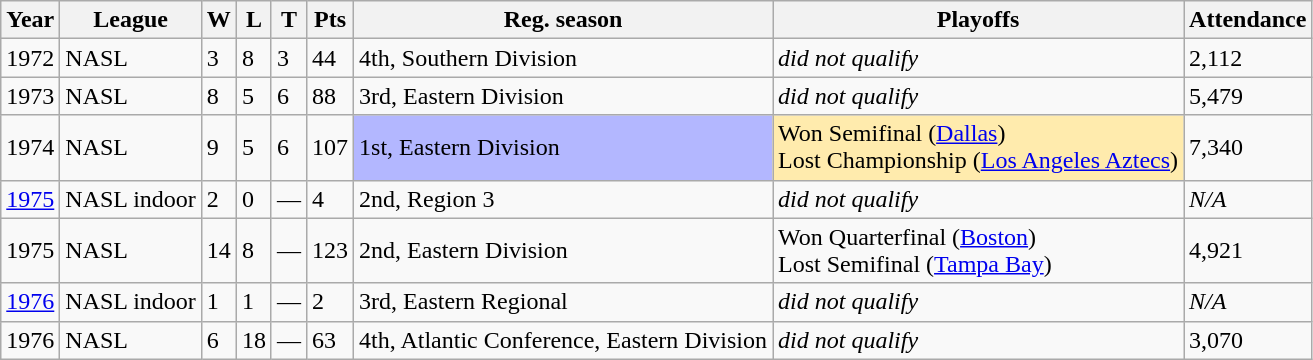<table class="wikitable">
<tr>
<th>Year</th>
<th>League</th>
<th>W</th>
<th>L</th>
<th>T</th>
<th>Pts</th>
<th>Reg. season</th>
<th>Playoffs</th>
<th>Attendance</th>
</tr>
<tr>
<td>1972</td>
<td>NASL</td>
<td>3</td>
<td>8</td>
<td>3</td>
<td>44</td>
<td>4th, Southern Division</td>
<td><em>did not qualify</em></td>
<td>2,112</td>
</tr>
<tr>
<td>1973</td>
<td>NASL</td>
<td>8</td>
<td>5</td>
<td>6</td>
<td>88</td>
<td>3rd, Eastern Division</td>
<td><em>did not qualify</em></td>
<td>5,479</td>
</tr>
<tr>
<td>1974</td>
<td>NASL</td>
<td>9</td>
<td>5</td>
<td>6</td>
<td>107</td>
<td bgcolor="B3B7FF">1st, Eastern Division</td>
<td bgcolor="ffebad">Won Semifinal (<a href='#'>Dallas</a>)<br>Lost Championship (<a href='#'>Los Angeles Aztecs</a>)</td>
<td>7,340</td>
</tr>
<tr>
<td><a href='#'>1975</a></td>
<td>NASL indoor</td>
<td>2</td>
<td>0</td>
<td>—</td>
<td>4</td>
<td>2nd, Region 3</td>
<td><em>did not qualify</em></td>
<td><em>N/A</em></td>
</tr>
<tr>
<td>1975</td>
<td>NASL</td>
<td>14</td>
<td>8</td>
<td>—</td>
<td>123</td>
<td>2nd, Eastern Division</td>
<td>Won Quarterfinal (<a href='#'>Boston</a>)<br>Lost Semifinal (<a href='#'>Tampa Bay</a>)</td>
<td>4,921</td>
</tr>
<tr>
<td><a href='#'>1976</a></td>
<td>NASL indoor</td>
<td>1</td>
<td>1</td>
<td>—</td>
<td>2</td>
<td>3rd, Eastern Regional</td>
<td><em>did not qualify</em></td>
<td><em>N/A</em></td>
</tr>
<tr>
<td>1976</td>
<td>NASL</td>
<td>6</td>
<td>18</td>
<td>—</td>
<td>63</td>
<td>4th, Atlantic Conference, Eastern Division</td>
<td><em>did not qualify</em></td>
<td>3,070</td>
</tr>
</table>
